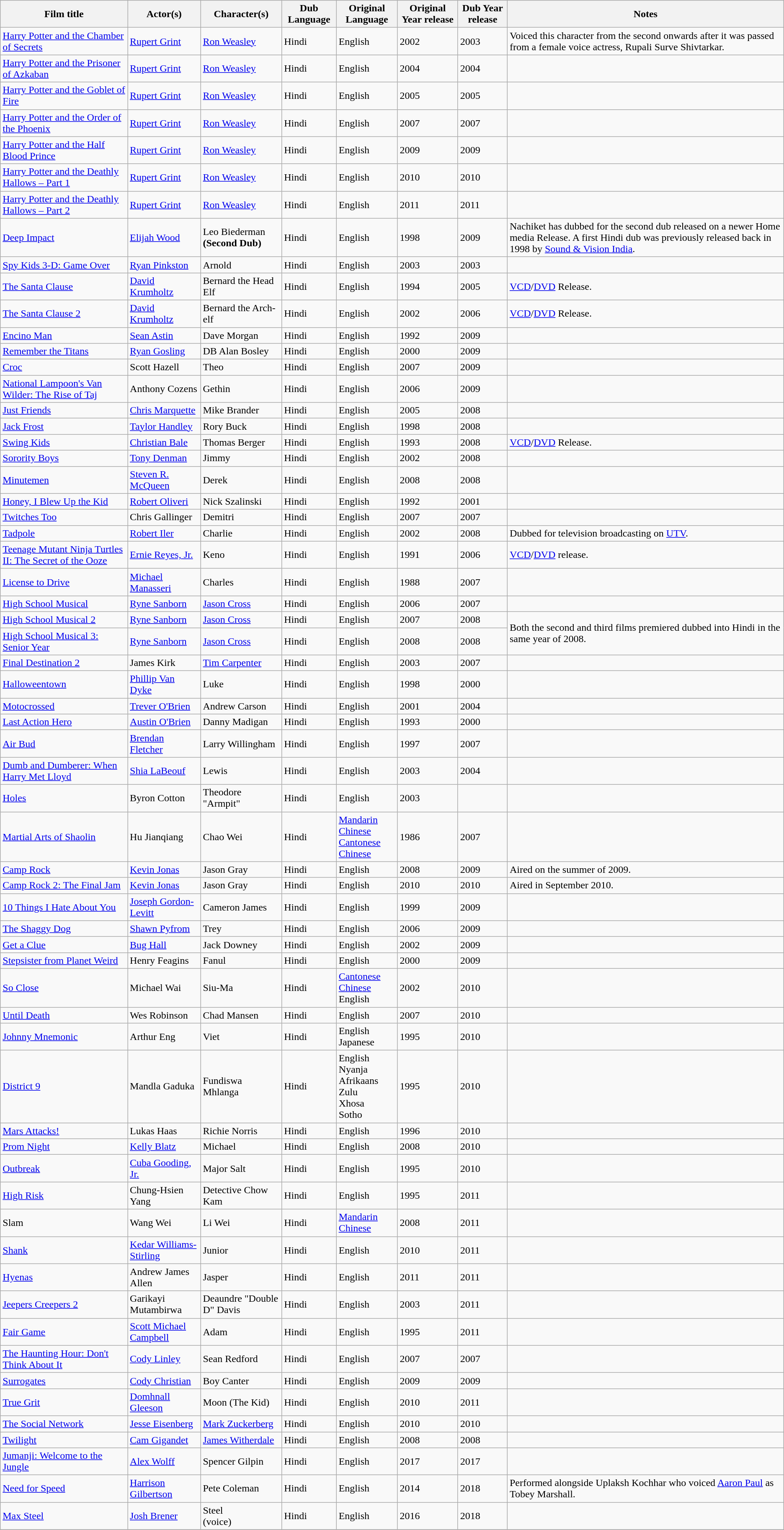<table class="wikitable">
<tr>
<th>Film title</th>
<th>Actor(s)</th>
<th>Character(s)</th>
<th>Dub Language</th>
<th>Original Language</th>
<th>Original Year release</th>
<th>Dub Year release</th>
<th>Notes</th>
</tr>
<tr>
<td><a href='#'>Harry Potter and the Chamber of Secrets</a></td>
<td><a href='#'>Rupert Grint</a></td>
<td><a href='#'>Ron Weasley</a></td>
<td>Hindi</td>
<td>English</td>
<td>2002</td>
<td>2003</td>
<td>Voiced this character from the second onwards after it was passed from a female voice actress, Rupali Surve Shivtarkar.</td>
</tr>
<tr>
<td><a href='#'>Harry Potter and the Prisoner of Azkaban</a></td>
<td><a href='#'>Rupert Grint</a></td>
<td><a href='#'>Ron Weasley</a></td>
<td>Hindi</td>
<td>English</td>
<td>2004</td>
<td>2004</td>
<td></td>
</tr>
<tr>
<td><a href='#'>Harry Potter and the Goblet of Fire</a></td>
<td><a href='#'>Rupert Grint</a></td>
<td><a href='#'>Ron Weasley</a></td>
<td>Hindi</td>
<td>English</td>
<td>2005</td>
<td>2005</td>
<td></td>
</tr>
<tr>
<td><a href='#'>Harry Potter and the Order of the Phoenix</a></td>
<td><a href='#'>Rupert Grint</a></td>
<td><a href='#'>Ron Weasley</a></td>
<td>Hindi</td>
<td>English</td>
<td>2007</td>
<td>2007</td>
<td></td>
</tr>
<tr>
<td><a href='#'>Harry Potter and the Half Blood Prince</a></td>
<td><a href='#'>Rupert Grint</a></td>
<td><a href='#'>Ron Weasley</a></td>
<td>Hindi</td>
<td>English</td>
<td>2009</td>
<td>2009</td>
<td></td>
</tr>
<tr>
<td><a href='#'>Harry Potter and the Deathly Hallows – Part 1</a></td>
<td><a href='#'>Rupert Grint</a></td>
<td><a href='#'>Ron Weasley</a></td>
<td>Hindi</td>
<td>English</td>
<td>2010</td>
<td>2010</td>
<td></td>
</tr>
<tr>
<td><a href='#'>Harry Potter and the Deathly Hallows – Part 2</a></td>
<td><a href='#'>Rupert Grint</a></td>
<td><a href='#'>Ron Weasley</a></td>
<td>Hindi</td>
<td>English</td>
<td>2011</td>
<td>2011</td>
<td></td>
</tr>
<tr>
<td><a href='#'>Deep Impact</a></td>
<td><a href='#'>Elijah Wood</a></td>
<td>Leo Biederman <br> <strong>(Second Dub)</strong></td>
<td>Hindi</td>
<td>English</td>
<td>1998</td>
<td>2009</td>
<td>Nachiket has dubbed for the second dub released on a newer Home media Release. A first Hindi dub was previously released back in 1998 by <a href='#'>Sound & Vision India</a>.</td>
</tr>
<tr>
<td><a href='#'>Spy Kids 3-D: Game Over</a></td>
<td><a href='#'>Ryan Pinkston</a></td>
<td>Arnold</td>
<td>Hindi</td>
<td>English</td>
<td>2003</td>
<td>2003</td>
<td></td>
</tr>
<tr>
<td><a href='#'>The Santa Clause</a></td>
<td><a href='#'>David Krumholtz</a></td>
<td>Bernard the Head Elf</td>
<td>Hindi</td>
<td>English</td>
<td>1994</td>
<td>2005</td>
<td><a href='#'>VCD</a>/<a href='#'>DVD</a> Release.</td>
</tr>
<tr>
<td><a href='#'>The Santa Clause 2</a></td>
<td><a href='#'>David Krumholtz</a></td>
<td>Bernard the Arch-elf</td>
<td>Hindi</td>
<td>English</td>
<td>2002</td>
<td>2006</td>
<td><a href='#'>VCD</a>/<a href='#'>DVD</a> Release.</td>
</tr>
<tr>
<td><a href='#'>Encino Man</a></td>
<td><a href='#'>Sean Astin</a></td>
<td>Dave Morgan</td>
<td>Hindi</td>
<td>English</td>
<td>1992</td>
<td>2009</td>
<td></td>
</tr>
<tr>
<td><a href='#'>Remember the Titans</a></td>
<td><a href='#'>Ryan Gosling</a></td>
<td>DB Alan Bosley</td>
<td>Hindi</td>
<td>English</td>
<td>2000</td>
<td>2009</td>
<td></td>
</tr>
<tr>
<td><a href='#'>Croc</a></td>
<td>Scott Hazell</td>
<td>Theo</td>
<td>Hindi</td>
<td>English</td>
<td>2007</td>
<td>2009</td>
<td></td>
</tr>
<tr>
<td><a href='#'>National Lampoon's Van Wilder: The Rise of Taj</a></td>
<td>Anthony Cozens</td>
<td>Gethin</td>
<td>Hindi</td>
<td>English</td>
<td>2006</td>
<td>2009</td>
<td></td>
</tr>
<tr>
<td><a href='#'>Just Friends</a></td>
<td><a href='#'>Chris Marquette</a></td>
<td>Mike Brander</td>
<td>Hindi</td>
<td>English</td>
<td>2005</td>
<td>2008</td>
<td></td>
</tr>
<tr>
<td><a href='#'>Jack Frost</a></td>
<td><a href='#'>Taylor Handley</a></td>
<td>Rory Buck</td>
<td>Hindi</td>
<td>English</td>
<td>1998</td>
<td>2008</td>
<td></td>
</tr>
<tr>
<td><a href='#'>Swing Kids</a></td>
<td><a href='#'>Christian Bale</a></td>
<td>Thomas Berger</td>
<td>Hindi</td>
<td>English</td>
<td>1993</td>
<td>2008</td>
<td><a href='#'>VCD</a>/<a href='#'>DVD</a> Release.</td>
</tr>
<tr>
<td><a href='#'>Sorority Boys</a></td>
<td><a href='#'>Tony Denman</a></td>
<td>Jimmy</td>
<td>Hindi</td>
<td>English</td>
<td>2002</td>
<td>2008</td>
<td></td>
</tr>
<tr>
<td><a href='#'>Minutemen</a></td>
<td><a href='#'>Steven R. McQueen</a></td>
<td>Derek</td>
<td>Hindi</td>
<td>English</td>
<td>2008</td>
<td>2008</td>
<td></td>
</tr>
<tr>
<td><a href='#'>Honey, I Blew Up the Kid</a></td>
<td><a href='#'>Robert Oliveri</a></td>
<td>Nick Szalinski</td>
<td>Hindi</td>
<td>English</td>
<td>1992</td>
<td>2001</td>
<td></td>
</tr>
<tr>
<td><a href='#'>Twitches Too</a></td>
<td>Chris Gallinger</td>
<td>Demitri</td>
<td>Hindi</td>
<td>English</td>
<td>2007</td>
<td>2007</td>
<td></td>
</tr>
<tr>
<td><a href='#'>Tadpole</a></td>
<td><a href='#'>Robert Iler</a></td>
<td>Charlie</td>
<td>Hindi</td>
<td>English</td>
<td>2002</td>
<td>2008</td>
<td>Dubbed for television broadcasting on <a href='#'>UTV</a>.</td>
</tr>
<tr>
<td><a href='#'>Teenage Mutant Ninja Turtles II: The Secret of the Ooze</a></td>
<td><a href='#'>Ernie Reyes, Jr.</a></td>
<td>Keno</td>
<td>Hindi</td>
<td>English</td>
<td>1991</td>
<td>2006</td>
<td><a href='#'>VCD</a>/<a href='#'>DVD</a> release.</td>
</tr>
<tr>
<td><a href='#'>License to Drive</a></td>
<td><a href='#'>Michael Manasseri</a></td>
<td>Charles</td>
<td>Hindi</td>
<td>English</td>
<td>1988</td>
<td>2007</td>
<td></td>
</tr>
<tr>
<td><a href='#'>High School Musical</a></td>
<td><a href='#'>Ryne Sanborn</a></td>
<td><a href='#'>Jason Cross</a></td>
<td>Hindi</td>
<td>English</td>
<td>2006</td>
<td>2007</td>
<td></td>
</tr>
<tr>
<td><a href='#'>High School Musical 2</a></td>
<td><a href='#'>Ryne Sanborn</a></td>
<td><a href='#'>Jason Cross</a></td>
<td>Hindi</td>
<td>English</td>
<td>2007</td>
<td>2008</td>
<td rowspan="2">Both the second and third films premiered dubbed into Hindi in the same year of 2008.</td>
</tr>
<tr>
<td><a href='#'>High School Musical 3: Senior Year</a></td>
<td><a href='#'>Ryne Sanborn</a></td>
<td><a href='#'>Jason Cross</a></td>
<td>Hindi</td>
<td>English</td>
<td>2008</td>
<td>2008</td>
</tr>
<tr>
<td><a href='#'>Final Destination 2</a></td>
<td>James Kirk</td>
<td><a href='#'>Tim Carpenter</a></td>
<td>Hindi</td>
<td>English</td>
<td>2003</td>
<td>2007</td>
<td></td>
</tr>
<tr>
<td><a href='#'>Halloweentown</a></td>
<td><a href='#'>Phillip Van Dyke</a></td>
<td>Luke</td>
<td>Hindi</td>
<td>English</td>
<td>1998</td>
<td>2000</td>
<td></td>
</tr>
<tr>
<td><a href='#'>Motocrossed</a></td>
<td><a href='#'>Trever O'Brien</a></td>
<td>Andrew Carson</td>
<td>Hindi</td>
<td>English</td>
<td>2001</td>
<td>2004</td>
<td></td>
</tr>
<tr>
<td><a href='#'>Last Action Hero</a></td>
<td><a href='#'>Austin O'Brien</a></td>
<td>Danny Madigan</td>
<td>Hindi</td>
<td>English</td>
<td>1993</td>
<td>2000</td>
<td></td>
</tr>
<tr>
<td><a href='#'>Air Bud</a></td>
<td><a href='#'>Brendan Fletcher</a></td>
<td>Larry Willingham</td>
<td>Hindi</td>
<td>English</td>
<td>1997</td>
<td>2007</td>
<td></td>
</tr>
<tr>
<td><a href='#'>Dumb and Dumberer: When Harry Met Lloyd</a></td>
<td><a href='#'>Shia LaBeouf</a></td>
<td>Lewis</td>
<td>Hindi</td>
<td>English</td>
<td>2003</td>
<td>2004</td>
<td></td>
</tr>
<tr>
<td><a href='#'>Holes</a></td>
<td>Byron Cotton</td>
<td>Theodore "Armpit"</td>
<td>Hindi</td>
<td>English</td>
<td>2003</td>
<td></td>
<td></td>
</tr>
<tr>
<td><a href='#'>Martial Arts of Shaolin</a></td>
<td>Hu Jianqiang</td>
<td>Chao Wei</td>
<td>Hindi</td>
<td><a href='#'>Mandarin Chinese</a><br><a href='#'>Cantonese Chinese</a></td>
<td>1986</td>
<td>2007</td>
<td></td>
</tr>
<tr>
<td><a href='#'>Camp Rock</a></td>
<td><a href='#'>Kevin Jonas</a></td>
<td>Jason Gray</td>
<td>Hindi</td>
<td>English</td>
<td>2008</td>
<td>2009</td>
<td>Aired on the summer of 2009.</td>
</tr>
<tr>
<td><a href='#'>Camp Rock 2: The Final Jam</a></td>
<td><a href='#'>Kevin Jonas</a></td>
<td>Jason Gray</td>
<td>Hindi</td>
<td>English</td>
<td>2010</td>
<td>2010</td>
<td>Aired in September 2010.</td>
</tr>
<tr>
<td><a href='#'>10 Things I Hate About You</a></td>
<td><a href='#'>Joseph Gordon-Levitt</a></td>
<td>Cameron James</td>
<td>Hindi</td>
<td>English</td>
<td>1999</td>
<td>2009</td>
<td></td>
</tr>
<tr>
<td><a href='#'>The Shaggy Dog</a></td>
<td><a href='#'>Shawn Pyfrom</a></td>
<td>Trey</td>
<td>Hindi</td>
<td>English</td>
<td>2006</td>
<td>2009</td>
<td></td>
</tr>
<tr>
<td><a href='#'>Get a Clue</a></td>
<td><a href='#'>Bug Hall</a></td>
<td>Jack Downey</td>
<td>Hindi</td>
<td>English</td>
<td>2002</td>
<td>2009</td>
<td></td>
</tr>
<tr>
<td><a href='#'>Stepsister from Planet Weird</a></td>
<td>Henry Feagins</td>
<td>Fanul</td>
<td>Hindi</td>
<td>English</td>
<td>2000</td>
<td>2009</td>
<td></td>
</tr>
<tr>
<td><a href='#'>So Close</a></td>
<td>Michael Wai</td>
<td>Siu-Ma</td>
<td>Hindi</td>
<td><a href='#'>Cantonese Chinese</a><br>English</td>
<td>2002</td>
<td>2010</td>
<td></td>
</tr>
<tr>
<td><a href='#'>Until Death</a></td>
<td>Wes Robinson</td>
<td>Chad Mansen</td>
<td>Hindi</td>
<td>English</td>
<td>2007</td>
<td>2010</td>
<td></td>
</tr>
<tr>
<td><a href='#'>Johnny Mnemonic</a></td>
<td>Arthur Eng</td>
<td>Viet</td>
<td>Hindi</td>
<td>English<br>Japanese</td>
<td>1995</td>
<td>2010</td>
<td></td>
</tr>
<tr>
<td><a href='#'>District 9</a></td>
<td>Mandla Gaduka</td>
<td>Fundiswa Mhlanga</td>
<td>Hindi</td>
<td>English<br>Nyanja<br>Afrikaans<br>Zulu<br>Xhosa<br>Sotho</td>
<td>1995</td>
<td>2010</td>
<td></td>
</tr>
<tr>
<td><a href='#'>Mars Attacks!</a></td>
<td>Lukas Haas</td>
<td>Richie Norris</td>
<td>Hindi</td>
<td>English</td>
<td>1996</td>
<td>2010</td>
<td></td>
</tr>
<tr>
<td><a href='#'>Prom Night</a></td>
<td><a href='#'>Kelly Blatz</a></td>
<td>Michael</td>
<td>Hindi</td>
<td>English</td>
<td>2008</td>
<td>2010</td>
<td></td>
</tr>
<tr>
<td><a href='#'>Outbreak</a></td>
<td><a href='#'>Cuba Gooding, Jr.</a></td>
<td>Major Salt</td>
<td>Hindi</td>
<td>English</td>
<td>1995</td>
<td>2010</td>
<td></td>
</tr>
<tr>
<td><a href='#'>High Risk</a></td>
<td>Chung-Hsien Yang</td>
<td>Detective Chow Kam</td>
<td>Hindi</td>
<td>English</td>
<td>1995</td>
<td>2011</td>
<td></td>
</tr>
<tr>
<td>Slam</td>
<td>Wang Wei</td>
<td>Li Wei</td>
<td>Hindi</td>
<td><a href='#'>Mandarin Chinese</a></td>
<td>2008</td>
<td>2011</td>
<td></td>
</tr>
<tr>
<td><a href='#'>Shank</a></td>
<td><a href='#'>Kedar Williams-Stirling</a></td>
<td>Junior</td>
<td>Hindi</td>
<td>English</td>
<td>2010</td>
<td>2011</td>
<td></td>
</tr>
<tr>
<td><a href='#'>Hyenas</a></td>
<td>Andrew James Allen</td>
<td>Jasper</td>
<td>Hindi</td>
<td>English</td>
<td>2011</td>
<td>2011</td>
<td></td>
</tr>
<tr>
<td><a href='#'>Jeepers Creepers 2</a></td>
<td>Garikayi Mutambirwa</td>
<td>Deaundre "Double D" Davis</td>
<td>Hindi</td>
<td>English</td>
<td>2003</td>
<td>2011</td>
<td></td>
</tr>
<tr>
<td><a href='#'>Fair Game</a></td>
<td><a href='#'>Scott Michael Campbell</a></td>
<td>Adam</td>
<td>Hindi</td>
<td>English</td>
<td>1995</td>
<td>2011</td>
<td></td>
</tr>
<tr>
<td><a href='#'>The Haunting Hour: Don't Think About It</a></td>
<td><a href='#'>Cody Linley</a></td>
<td>Sean Redford</td>
<td>Hindi</td>
<td>English</td>
<td>2007</td>
<td>2007</td>
<td></td>
</tr>
<tr>
<td><a href='#'>Surrogates</a></td>
<td><a href='#'>Cody Christian</a></td>
<td>Boy Canter</td>
<td>Hindi</td>
<td>English</td>
<td>2009</td>
<td>2009</td>
<td></td>
</tr>
<tr>
<td><a href='#'>True Grit</a></td>
<td><a href='#'>Domhnall Gleeson</a></td>
<td>Moon (The Kid)</td>
<td>Hindi</td>
<td>English</td>
<td>2010</td>
<td>2011</td>
<td></td>
</tr>
<tr>
<td><a href='#'>The Social Network</a></td>
<td><a href='#'>Jesse Eisenberg</a></td>
<td><a href='#'>Mark Zuckerberg</a></td>
<td>Hindi</td>
<td>English</td>
<td>2010</td>
<td>2010</td>
<td></td>
</tr>
<tr>
<td><a href='#'>Twilight</a></td>
<td><a href='#'>Cam Gigandet</a></td>
<td><a href='#'>James Witherdale</a></td>
<td>Hindi</td>
<td>English</td>
<td>2008</td>
<td>2008</td>
<td></td>
</tr>
<tr>
<td><a href='#'>Jumanji: Welcome to the Jungle</a></td>
<td><a href='#'>Alex Wolff</a></td>
<td>Spencer Gilpin</td>
<td>Hindi</td>
<td>English</td>
<td>2017</td>
<td>2017</td>
<td></td>
</tr>
<tr>
<td><a href='#'>Need for Speed</a></td>
<td><a href='#'>Harrison Gilbertson</a></td>
<td>Pete Coleman</td>
<td>Hindi</td>
<td>English</td>
<td>2014</td>
<td>2018</td>
<td>Performed alongside Uplaksh Kochhar who voiced <a href='#'>Aaron Paul</a> as Tobey Marshall.</td>
</tr>
<tr>
<td><a href='#'>Max Steel</a></td>
<td><a href='#'>Josh Brener</a></td>
<td>Steel<br> (voice)</td>
<td>Hindi</td>
<td>English</td>
<td>2016</td>
<td>2018</td>
<td></td>
</tr>
<tr>
</tr>
</table>
